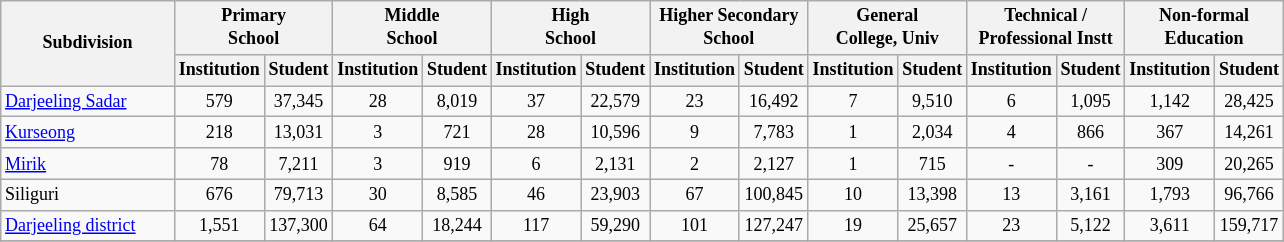<table class="wikitable" style="text-align:center;font-size: 9pt">
<tr>
<th width="110" rowspan="2">Subdivision</th>
<th colspan="2">Primary<br>School</th>
<th colspan="2">Middle<br>School</th>
<th colspan="2">High<br>School</th>
<th colspan="2">Higher Secondary<br>School</th>
<th colspan="2">General<br>College, Univ</th>
<th colspan="2">Technical /<br>Professional Instt</th>
<th colspan="2">Non-formal<br>Education</th>
</tr>
<tr>
<th width="30">Institution</th>
<th width="30">Student</th>
<th width="30">Institution</th>
<th width="30">Student</th>
<th width="30">Institution</th>
<th width="30">Student</th>
<th width="30">Institution</th>
<th width="30">Student</th>
<th width="30">Institution</th>
<th width="30">Student</th>
<th width="30">Institution</th>
<th width="30">Student</th>
<th width="30">Institution</th>
<th width="30">Student<br></th>
</tr>
<tr>
<td align=left><a href='#'>Darjeeling Sadar</a></td>
<td align="center">579</td>
<td align="center">37,345</td>
<td align="center">28</td>
<td align="center">8,019</td>
<td align="center">37</td>
<td align="center">22,579</td>
<td align="center">23</td>
<td align="center">16,492</td>
<td align="center">7</td>
<td align="center">9,510</td>
<td align="center">6</td>
<td align="center">1,095</td>
<td align="center">1,142</td>
<td align="center">28,425</td>
</tr>
<tr>
<td align=left><a href='#'>Kurseong</a></td>
<td align="center">218</td>
<td align="center">13,031</td>
<td align="center">3</td>
<td align="center">721</td>
<td align="center">28</td>
<td align="center">10,596</td>
<td align="center">9</td>
<td align="center">7,783</td>
<td align="center">1</td>
<td align="center">2,034</td>
<td align="center">4</td>
<td align="center">866</td>
<td align="center">367</td>
<td align="center">14,261</td>
</tr>
<tr>
<td align=left><a href='#'>Mirik</a></td>
<td align="center">78</td>
<td align="center">7,211</td>
<td align="center">3</td>
<td align="center">919</td>
<td align="center">6</td>
<td align="center">2,131</td>
<td align="center">2</td>
<td align="center">2,127</td>
<td align="center">1</td>
<td align="center">715</td>
<td align="center">-</td>
<td align="center">-</td>
<td align="center">309</td>
<td align="center">20,265</td>
</tr>
<tr>
<td align=left>Siliguri</td>
<td align="center">676</td>
<td align="center">79,713</td>
<td align="center">30</td>
<td align="center">8,585</td>
<td align="center">46</td>
<td align="center">23,903</td>
<td align="center">67</td>
<td align="center">100,845</td>
<td align="center">10</td>
<td align="center">13,398</td>
<td align="center">13</td>
<td align="center">3,161</td>
<td align="center">1,793</td>
<td align="center">96,766</td>
</tr>
<tr>
<td align=left><a href='#'>Darjeeling district</a></td>
<td align="center">1,551</td>
<td align="center">137,300</td>
<td align="center">64</td>
<td align="center">18,244</td>
<td align="center">117</td>
<td align="center">59,290</td>
<td align="center">101</td>
<td align="center">127,247</td>
<td align="center">19</td>
<td align="center">25,657</td>
<td align="center">23</td>
<td align="center">5,122</td>
<td align="center">3,611</td>
<td align="center">159,717</td>
</tr>
<tr>
</tr>
</table>
